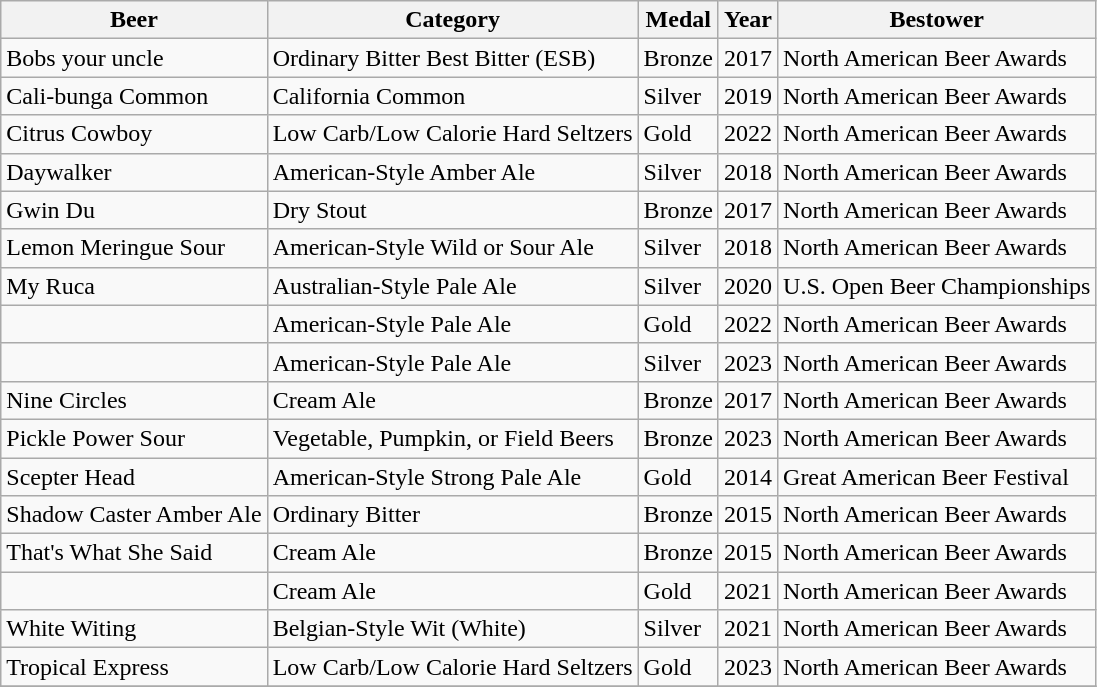<table class="wikitable">
<tr>
<th>Beer</th>
<th>Category</th>
<th>Medal</th>
<th>Year</th>
<th>Bestower</th>
</tr>
<tr>
<td>Bobs your uncle</td>
<td>Ordinary Bitter Best Bitter (ESB)</td>
<td>Bronze</td>
<td>2017</td>
<td>North American Beer Awards</td>
</tr>
<tr>
<td>Cali-bunga Common</td>
<td>California Common</td>
<td>Silver</td>
<td>2019</td>
<td>North American Beer Awards</td>
</tr>
<tr>
<td>Citrus Cowboy</td>
<td>Low Carb/Low Calorie Hard Seltzers</td>
<td>Gold</td>
<td>2022</td>
<td>North American Beer Awards</td>
</tr>
<tr>
<td>Daywalker</td>
<td>American-Style Amber Ale</td>
<td>Silver</td>
<td>2018</td>
<td>North American Beer Awards</td>
</tr>
<tr>
<td>Gwin Du</td>
<td>Dry Stout</td>
<td>Bronze</td>
<td>2017</td>
<td>North American Beer Awards</td>
</tr>
<tr>
<td>Lemon Meringue Sour</td>
<td>American-Style Wild or Sour Ale</td>
<td>Silver</td>
<td>2018</td>
<td>North American Beer Awards</td>
</tr>
<tr>
<td>My Ruca</td>
<td>Australian-Style Pale Ale</td>
<td>Silver</td>
<td>2020</td>
<td>U.S. Open Beer Championships</td>
</tr>
<tr>
<td></td>
<td>American-Style Pale Ale</td>
<td>Gold</td>
<td>2022</td>
<td>North American Beer Awards</td>
</tr>
<tr>
<td></td>
<td>American-Style Pale Ale</td>
<td>Silver</td>
<td>2023</td>
<td>North American Beer Awards</td>
</tr>
<tr>
<td>Nine Circles</td>
<td>Cream Ale</td>
<td>Bronze</td>
<td>2017</td>
<td>North American Beer Awards</td>
</tr>
<tr>
<td>Pickle Power Sour</td>
<td>Vegetable, Pumpkin, or Field Beers</td>
<td>Bronze</td>
<td>2023</td>
<td>North American Beer Awards</td>
</tr>
<tr>
<td>Scepter Head</td>
<td>American-Style Strong Pale Ale</td>
<td>Gold</td>
<td>2014</td>
<td>Great American Beer Festival</td>
</tr>
<tr>
<td>Shadow Caster Amber Ale</td>
<td>Ordinary Bitter</td>
<td>Bronze</td>
<td>2015</td>
<td>North American Beer Awards</td>
</tr>
<tr>
<td>That's What She Said</td>
<td>Cream Ale</td>
<td>Bronze</td>
<td>2015</td>
<td>North American Beer Awards</td>
</tr>
<tr>
<td></td>
<td>Cream Ale</td>
<td>Gold</td>
<td>2021</td>
<td>North American Beer Awards</td>
</tr>
<tr>
<td>White Witing</td>
<td>Belgian-Style Wit (White)</td>
<td>Silver</td>
<td>2021</td>
<td>North American Beer Awards</td>
</tr>
<tr>
<td>Tropical Express</td>
<td>Low Carb/Low Calorie Hard Seltzers</td>
<td>Gold</td>
<td>2023</td>
<td>North American Beer Awards</td>
</tr>
<tr>
</tr>
</table>
